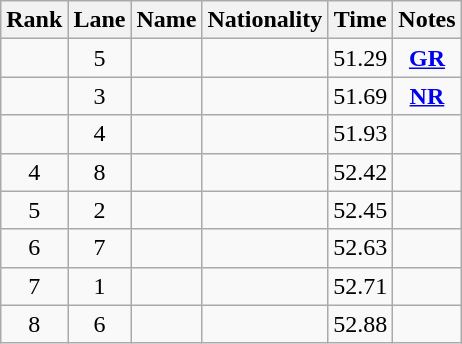<table class="wikitable sortable" style="text-align:center">
<tr>
<th>Rank</th>
<th>Lane</th>
<th>Name</th>
<th>Nationality</th>
<th>Time</th>
<th>Notes</th>
</tr>
<tr>
<td></td>
<td>5</td>
<td align=left></td>
<td align=left></td>
<td>51.29</td>
<td><strong><a href='#'>GR</a></strong></td>
</tr>
<tr>
<td></td>
<td>3</td>
<td align=left></td>
<td align=left></td>
<td>51.69</td>
<td><strong><a href='#'>NR</a></strong></td>
</tr>
<tr>
<td></td>
<td>4</td>
<td align=left></td>
<td align=left></td>
<td>51.93</td>
<td></td>
</tr>
<tr>
<td>4</td>
<td>8</td>
<td align=left></td>
<td align=left></td>
<td>52.42</td>
<td></td>
</tr>
<tr>
<td>5</td>
<td>2</td>
<td align=left></td>
<td align=left></td>
<td>52.45</td>
<td></td>
</tr>
<tr>
<td>6</td>
<td>7</td>
<td align=left></td>
<td align=left></td>
<td>52.63</td>
<td></td>
</tr>
<tr>
<td>7</td>
<td>1</td>
<td align=left></td>
<td align=left></td>
<td>52.71</td>
<td></td>
</tr>
<tr>
<td>8</td>
<td>6</td>
<td align=left></td>
<td align=left></td>
<td>52.88</td>
<td></td>
</tr>
</table>
